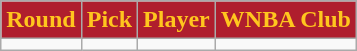<table class="wikitable" style="text-align:center">
<tr>
<th style="background:#af1e2d; color:#ffc61e;">Round</th>
<th style="background:#af1e2d; color:#ffc61e;">Pick</th>
<th style="background:#af1e2d; color:#ffc61e;">Player</th>
<th style="background:#af1e2d; color:#ffc61e;">WNBA Club</th>
</tr>
<tr>
<td></td>
<td></td>
<td></td>
<td></td>
</tr>
</table>
